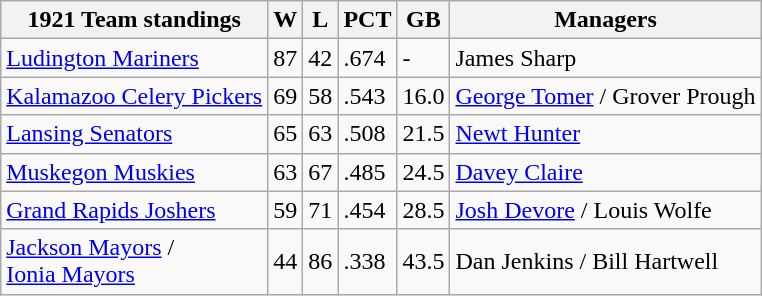<table class="wikitable">
<tr>
<th>1921 Team standings</th>
<th>W</th>
<th>L</th>
<th>PCT</th>
<th>GB</th>
<th>Managers</th>
</tr>
<tr>
<td><a href='#'>Ludington Mariners</a></td>
<td>87</td>
<td>42</td>
<td>.674</td>
<td>-</td>
<td>James Sharp</td>
</tr>
<tr>
<td><a href='#'>Kalamazoo Celery Pickers</a></td>
<td>69</td>
<td>58</td>
<td>.543</td>
<td>16.0</td>
<td><a href='#'>George Tomer</a> / Grover Prough</td>
</tr>
<tr>
<td><a href='#'>Lansing Senators</a></td>
<td>65</td>
<td>63</td>
<td>.508</td>
<td>21.5</td>
<td><a href='#'>Newt Hunter</a></td>
</tr>
<tr>
<td><a href='#'>Muskegon Muskies</a></td>
<td>63</td>
<td>67</td>
<td>.485</td>
<td>24.5</td>
<td><a href='#'>Davey Claire</a></td>
</tr>
<tr>
<td><a href='#'>Grand Rapids Joshers</a></td>
<td>59</td>
<td>71</td>
<td>.454</td>
<td>28.5</td>
<td><a href='#'>Josh Devore</a> / Louis Wolfe</td>
</tr>
<tr>
<td><a href='#'>Jackson Mayors</a> /<br> <a href='#'>Ionia Mayors</a></td>
<td>44</td>
<td>86</td>
<td>.338</td>
<td>43.5</td>
<td>Dan Jenkins / Bill Hartwell</td>
</tr>
</table>
